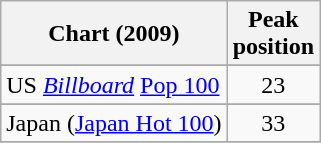<table class="wikitable sortable">
<tr>
<th align="left">Chart (2009)</th>
<th align="center">Peak<br>position</th>
</tr>
<tr>
</tr>
<tr>
</tr>
<tr>
<td>US <em><a href='#'>Billboard</a></em> <a href='#'>Pop 100</a></td>
<td align=center>23</td>
</tr>
<tr>
</tr>
<tr>
</tr>
<tr>
</tr>
<tr>
<td>Japan (<a href='#'>Japan Hot 100</a>)</td>
<td align="center">33</td>
</tr>
<tr>
</tr>
</table>
